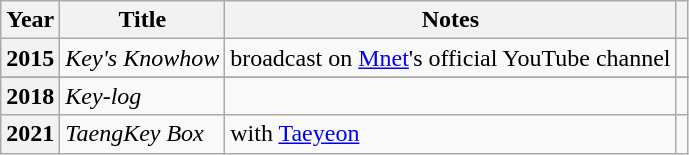<table class="wikitable sortable plainrowheaders">
<tr>
<th scope="col">Year</th>
<th scope="col">Title</th>
<th scope="col" class="unsortable">Notes</th>
<th scope="col" class="unsortable"></th>
</tr>
<tr>
<th scope="row">2015</th>
<td><em>Key's Knowhow</em></td>
<td>broadcast on <a href='#'>Mnet</a>'s official YouTube channel</td>
<td style="text-align:center"></td>
</tr>
<tr>
</tr>
<tr>
<th scope="row">2018</th>
<td><em>Key-log</em></td>
<td></td>
<td style="text-align:center"></td>
</tr>
<tr>
<th scope="row">2021</th>
<td><em>TaengKey Box</em></td>
<td>with <a href='#'>Taeyeon</a></td>
<td style="text-align:center"></td>
</tr>
</table>
